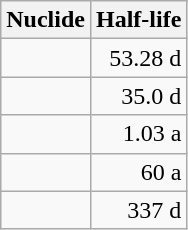<table class="wikitable">
<tr align="right">
<th>Nuclide</th>
<th>Half-life</th>
</tr>
<tr align="right">
<td></td>
<td>53.28 d</td>
</tr>
<tr align="right">
<td></td>
<td>35.0 d</td>
</tr>
<tr align="right">
<td></td>
<td>1.03 a</td>
</tr>
<tr align="right">
<td></td>
<td>60 a</td>
</tr>
<tr align="right">
<td></td>
<td>337 d</td>
</tr>
</table>
